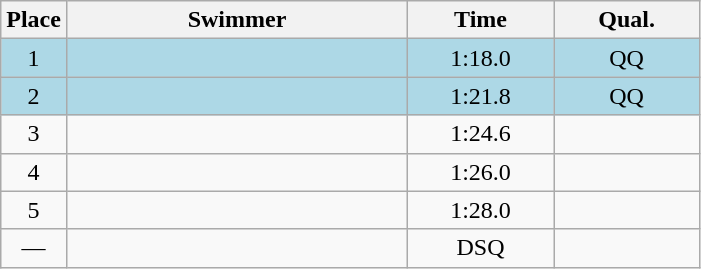<table class=wikitable style="text-align:center">
<tr>
<th>Place</th>
<th width=220>Swimmer</th>
<th width=90>Time</th>
<th width=90>Qual.</th>
</tr>
<tr bgcolor=lightblue>
<td>1</td>
<td align=left></td>
<td>1:18.0</td>
<td>QQ</td>
</tr>
<tr bgcolor=lightblue>
<td>2</td>
<td align=left></td>
<td>1:21.8</td>
<td>QQ</td>
</tr>
<tr>
<td>3</td>
<td align=left></td>
<td>1:24.6</td>
<td></td>
</tr>
<tr>
<td>4</td>
<td align=left></td>
<td>1:26.0</td>
<td></td>
</tr>
<tr>
<td>5</td>
<td align=left></td>
<td>1:28.0</td>
<td></td>
</tr>
<tr>
<td>—</td>
<td align=left></td>
<td>DSQ</td>
<td></td>
</tr>
</table>
